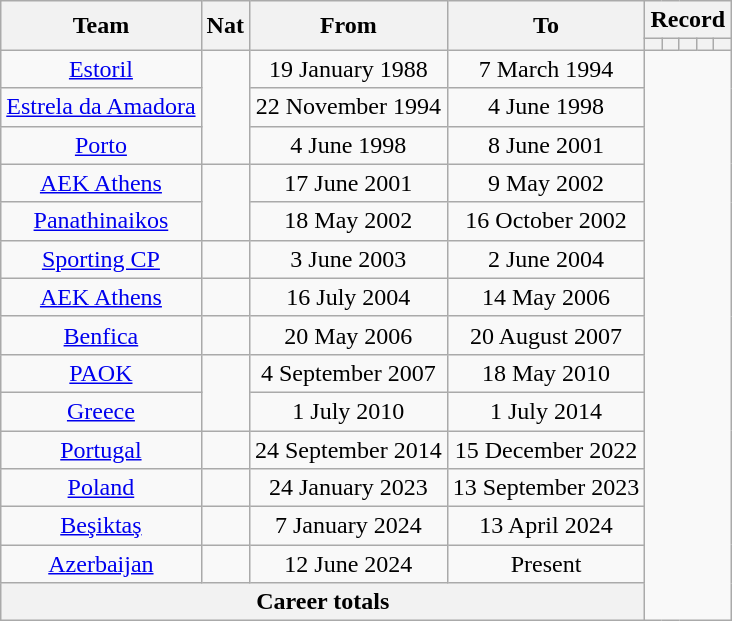<table class="wikitable" style="text-align: center">
<tr>
<th rowspan=2>Team</th>
<th rowspan=2>Nat</th>
<th rowspan=2>From</th>
<th rowspan=2>To</th>
<th colspan=8>Record</th>
</tr>
<tr>
<th></th>
<th></th>
<th></th>
<th></th>
<th></th>
</tr>
<tr>
<td><a href='#'>Estoril</a></td>
<td rowspan=3></td>
<td>19 January 1988</td>
<td>7 March 1994<br></td>
</tr>
<tr>
<td><a href='#'>Estrela da Amadora</a></td>
<td>22 November 1994</td>
<td>4 June 1998<br></td>
</tr>
<tr>
<td><a href='#'>Porto</a></td>
<td>4 June 1998</td>
<td>8 June 2001<br></td>
</tr>
<tr>
<td><a href='#'>AEK Athens</a></td>
<td rowspan=2></td>
<td>17 June 2001</td>
<td>9 May 2002<br></td>
</tr>
<tr>
<td><a href='#'>Panathinaikos</a></td>
<td>18 May 2002</td>
<td>16 October 2002<br></td>
</tr>
<tr>
<td><a href='#'>Sporting CP</a></td>
<td></td>
<td>3 June 2003</td>
<td>2 June 2004<br></td>
</tr>
<tr>
<td><a href='#'>AEK Athens</a></td>
<td></td>
<td>16 July 2004</td>
<td>14 May 2006<br></td>
</tr>
<tr>
<td><a href='#'>Benfica</a></td>
<td></td>
<td>20 May 2006</td>
<td>20 August 2007<br></td>
</tr>
<tr>
<td><a href='#'>PAOK</a></td>
<td rowspan=2></td>
<td>4 September 2007</td>
<td>18 May 2010<br></td>
</tr>
<tr>
<td><a href='#'>Greece</a></td>
<td>1 July 2010</td>
<td>1 July 2014<br></td>
</tr>
<tr>
<td><a href='#'>Portugal</a></td>
<td></td>
<td>24 September 2014</td>
<td>15 December 2022<br></td>
</tr>
<tr>
<td><a href='#'>Poland</a></td>
<td></td>
<td>24 January 2023</td>
<td>13 September 2023<br></td>
</tr>
<tr>
<td><a href='#'>Beşiktaş</a></td>
<td></td>
<td>7 January 2024</td>
<td>13 April 2024<br></td>
</tr>
<tr>
<td><a href='#'>Azerbaijan</a></td>
<td></td>
<td>12 June 2024</td>
<td>Present<br></td>
</tr>
<tr>
<th colspan=4>Career totals<br></th>
</tr>
</table>
